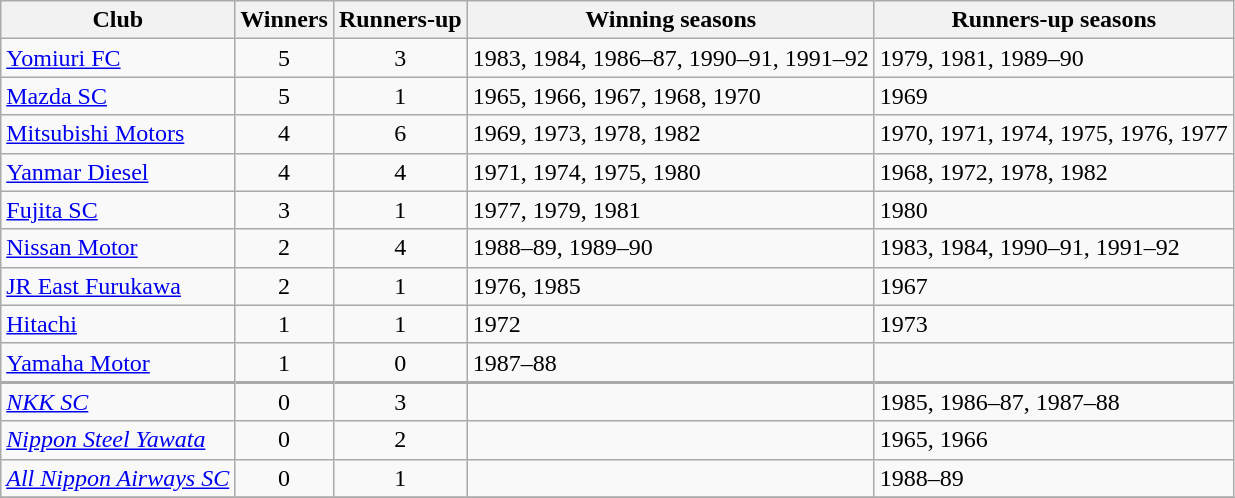<table class="wikitable">
<tr>
<th>Club</th>
<th>Winners</th>
<th>Runners-up</th>
<th>Winning seasons</th>
<th>Runners-up seasons</th>
</tr>
<tr>
<td><a href='#'>Yomiuri FC</a></td>
<td align=center>5</td>
<td align=center>3</td>
<td>1983, 1984, 1986–87, 1990–91, 1991–92</td>
<td>1979, 1981, 1989–90</td>
</tr>
<tr>
<td><a href='#'>Mazda SC</a></td>
<td align=center>5</td>
<td align=center>1</td>
<td>1965, 1966, 1967, 1968, 1970</td>
<td>1969</td>
</tr>
<tr>
<td><a href='#'>Mitsubishi Motors</a></td>
<td align=center>4</td>
<td align=center>6</td>
<td>1969, 1973, 1978, 1982</td>
<td>1970, 1971, 1974, 1975, 1976, 1977</td>
</tr>
<tr>
<td><a href='#'>Yanmar Diesel</a></td>
<td align=center>4</td>
<td align=center>4</td>
<td>1971, 1974, 1975, 1980</td>
<td>1968, 1972, 1978, 1982</td>
</tr>
<tr>
<td><a href='#'>Fujita SC</a></td>
<td align=center>3</td>
<td align=center>1</td>
<td>1977, 1979, 1981</td>
<td>1980</td>
</tr>
<tr>
<td><a href='#'>Nissan Motor</a></td>
<td align=center>2</td>
<td align=center>4</td>
<td>1988–89, 1989–90</td>
<td>1983, 1984, 1990–91, 1991–92</td>
</tr>
<tr>
<td><a href='#'>JR East Furukawa</a></td>
<td align=center>2</td>
<td align=center>1</td>
<td>1976, 1985</td>
<td>1967</td>
</tr>
<tr>
<td><a href='#'>Hitachi</a></td>
<td align=center>1</td>
<td align=center>1</td>
<td>1972</td>
<td>1973</td>
</tr>
<tr>
<td><a href='#'>Yamaha Motor</a></td>
<td align=center>1</td>
<td align=center>0</td>
<td>1987–88</td>
<td></td>
</tr>
<tr>
<td style="border-top-width: 2px;"><em><a href='#'>NKK SC</a></em></td>
<td style="border-top-width: 2px;" align=center>0</td>
<td style="border-top-width: 2px;" align=center>3</td>
<td style="border-top-width: 2px;"></td>
<td style="border-top-width: 2px;">1985, 1986–87, 1987–88</td>
</tr>
<tr>
<td><em><a href='#'>Nippon Steel Yawata</a></em></td>
<td align=center>0</td>
<td align=center>2</td>
<td></td>
<td>1965, 1966</td>
</tr>
<tr>
<td><em><a href='#'>All Nippon Airways SC</a></em></td>
<td align=center>0</td>
<td align=center>1</td>
<td></td>
<td>1988–89</td>
</tr>
<tr>
</tr>
</table>
